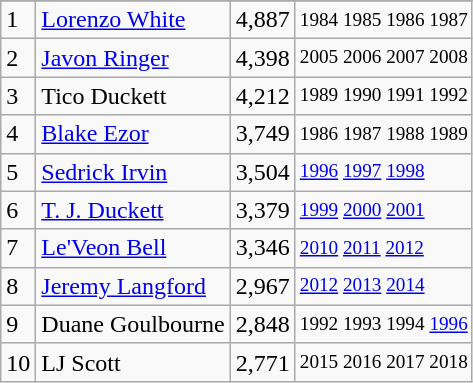<table class="wikitable">
<tr>
</tr>
<tr>
<td>1</td>
<td><a href='#'>Lorenzo White</a></td>
<td>4,887</td>
<td style="font-size:80%;">1984 1985 1986 1987</td>
</tr>
<tr>
<td>2</td>
<td><a href='#'>Javon Ringer</a></td>
<td>4,398</td>
<td style="font-size:80%;">2005 2006 2007 2008</td>
</tr>
<tr>
<td>3</td>
<td>Tico Duckett</td>
<td>4,212</td>
<td style="font-size:80%;">1989 1990 1991 1992</td>
</tr>
<tr>
<td>4</td>
<td><a href='#'>Blake Ezor</a></td>
<td>3,749</td>
<td style="font-size:80%;">1986 1987 1988 1989</td>
</tr>
<tr>
<td>5</td>
<td><a href='#'>Sedrick Irvin</a></td>
<td>3,504</td>
<td style="font-size:80%;"><a href='#'>1996</a> <a href='#'>1997</a> <a href='#'>1998</a></td>
</tr>
<tr>
<td>6</td>
<td><a href='#'>T. J. Duckett</a></td>
<td>3,379</td>
<td style="font-size:80%;"><a href='#'>1999</a> <a href='#'>2000</a> <a href='#'>2001</a></td>
</tr>
<tr>
<td>7</td>
<td><a href='#'>Le'Veon Bell</a></td>
<td>3,346</td>
<td style="font-size:80%;"><a href='#'>2010</a> <a href='#'>2011</a> <a href='#'>2012</a></td>
</tr>
<tr>
<td>8</td>
<td><a href='#'>Jeremy Langford</a></td>
<td>2,967</td>
<td style="font-size:80%;"><a href='#'>2012</a> <a href='#'>2013</a> <a href='#'>2014</a></td>
</tr>
<tr>
<td>9</td>
<td>Duane Goulbourne</td>
<td>2,848</td>
<td style="font-size:80%;">1992 1993 1994 <a href='#'>1996</a></td>
</tr>
<tr>
<td>10</td>
<td>LJ Scott</td>
<td>2,771</td>
<td style="font-size:80%;">2015 2016 2017 2018</td>
</tr>
</table>
